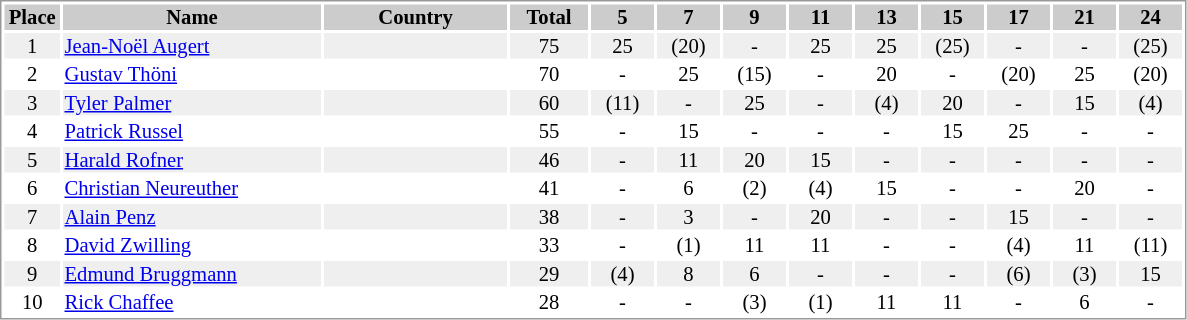<table border="0" style="border: 1px solid #999; background-color:#FFFFFF; text-align:center; font-size:86%; line-height:15px;">
<tr align="center" bgcolor="#CCCCCC">
<th width=35>Place</th>
<th width=170>Name</th>
<th width=120>Country</th>
<th width=50>Total</th>
<th width=40>5</th>
<th width=40>7</th>
<th width=40>9</th>
<th width=40>11</th>
<th width=40>13</th>
<th width=40>15</th>
<th width=40>17</th>
<th width=40>21</th>
<th width=40>24</th>
</tr>
<tr bgcolor="#EFEFEF">
<td>1</td>
<td align="left"><a href='#'>Jean-Noël Augert</a></td>
<td align="left"></td>
<td>75</td>
<td>25</td>
<td>(20)</td>
<td>-</td>
<td>25</td>
<td>25</td>
<td>(25)</td>
<td>-</td>
<td>-</td>
<td>(25)</td>
</tr>
<tr>
<td>2</td>
<td align="left"><a href='#'>Gustav Thöni</a></td>
<td align="left"></td>
<td>70</td>
<td>-</td>
<td>25</td>
<td>(15)</td>
<td>-</td>
<td>20</td>
<td>-</td>
<td>(20)</td>
<td>25</td>
<td>(20)</td>
</tr>
<tr bgcolor="#EFEFEF">
<td>3</td>
<td align="left"><a href='#'>Tyler Palmer</a></td>
<td align="left"></td>
<td>60</td>
<td>(11)</td>
<td>-</td>
<td>25</td>
<td>-</td>
<td>(4)</td>
<td>20</td>
<td>-</td>
<td>15</td>
<td>(4)</td>
</tr>
<tr>
<td>4</td>
<td align="left"><a href='#'>Patrick Russel</a></td>
<td align="left"></td>
<td>55</td>
<td>-</td>
<td>15</td>
<td>-</td>
<td>-</td>
<td>-</td>
<td>15</td>
<td>25</td>
<td>-</td>
<td>-</td>
</tr>
<tr bgcolor="#EFEFEF">
<td>5</td>
<td align="left"><a href='#'>Harald Rofner</a></td>
<td align="left"></td>
<td>46</td>
<td>-</td>
<td>11</td>
<td>20</td>
<td>15</td>
<td>-</td>
<td>-</td>
<td>-</td>
<td>-</td>
<td>-</td>
</tr>
<tr>
<td>6</td>
<td align="left"><a href='#'>Christian Neureuther</a></td>
<td align="left"></td>
<td>41</td>
<td>-</td>
<td>6</td>
<td>(2)</td>
<td>(4)</td>
<td>15</td>
<td>-</td>
<td>-</td>
<td>20</td>
<td>-</td>
</tr>
<tr bgcolor="#EFEFEF">
<td>7</td>
<td align="left"><a href='#'>Alain Penz</a></td>
<td align="left"></td>
<td>38</td>
<td>-</td>
<td>3</td>
<td>-</td>
<td>20</td>
<td>-</td>
<td>-</td>
<td>15</td>
<td>-</td>
<td>-</td>
</tr>
<tr>
<td>8</td>
<td align="left"><a href='#'>David Zwilling</a></td>
<td align="left"></td>
<td>33</td>
<td>-</td>
<td>(1)</td>
<td>11</td>
<td>11</td>
<td>-</td>
<td>-</td>
<td>(4)</td>
<td>11</td>
<td>(11)</td>
</tr>
<tr bgcolor="#EFEFEF">
<td>9</td>
<td align="left"><a href='#'>Edmund Bruggmann</a></td>
<td align="left"></td>
<td>29</td>
<td>(4)</td>
<td>8</td>
<td>6</td>
<td>-</td>
<td>-</td>
<td>-</td>
<td>(6)</td>
<td>(3)</td>
<td>15</td>
</tr>
<tr>
<td>10</td>
<td align="left"><a href='#'>Rick Chaffee</a></td>
<td align="left"></td>
<td>28</td>
<td>-</td>
<td>-</td>
<td>(3)</td>
<td>(1)</td>
<td>11</td>
<td>11</td>
<td>-</td>
<td>6</td>
<td>-</td>
</tr>
</table>
